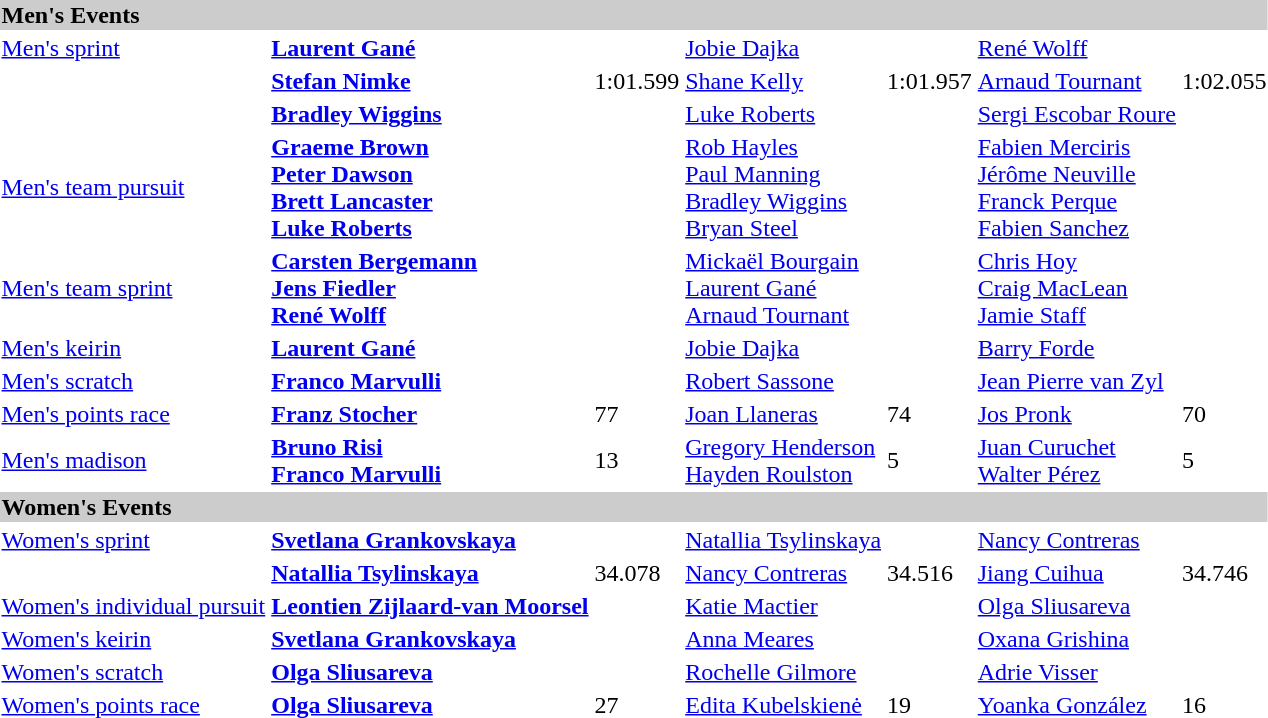<table>
<tr bgcolor="#cccccc">
<td colspan=7><strong>Men's Events</strong></td>
</tr>
<tr>
<td><a href='#'>Men's sprint</a> <br></td>
<td><strong><a href='#'>Laurent Gané</a></strong><br></td>
<td></td>
<td><a href='#'>Jobie Dajka</a><br></td>
<td></td>
<td><a href='#'>René Wolff</a><br></td>
<td></td>
</tr>
<tr>
<td><br></td>
<td><strong><a href='#'>Stefan Nimke</a></strong><br></td>
<td>1:01.599</td>
<td><a href='#'>Shane Kelly</a><br></td>
<td>1:01.957</td>
<td><a href='#'>Arnaud Tournant</a><br></td>
<td>1:02.055</td>
</tr>
<tr>
<td><br></td>
<td><strong><a href='#'>Bradley Wiggins</a></strong><br></td>
<td></td>
<td><a href='#'>Luke Roberts</a><br></td>
<td></td>
<td><a href='#'>Sergi Escobar Roure</a><br></td>
<td></td>
</tr>
<tr>
<td><a href='#'>Men's team pursuit</a><br></td>
<td><strong><a href='#'>Graeme Brown</a><br><a href='#'>Peter Dawson</a><br><a href='#'>Brett Lancaster</a><br><a href='#'>Luke Roberts</a></strong><br></td>
<td></td>
<td><a href='#'>Rob Hayles</a><br><a href='#'>Paul Manning</a><br><a href='#'>Bradley Wiggins</a><br><a href='#'>Bryan Steel</a><br></td>
<td></td>
<td><a href='#'>Fabien Merciris</a><br><a href='#'>Jérôme Neuville</a><br><a href='#'>Franck Perque</a><br><a href='#'>Fabien Sanchez</a><br></td>
<td></td>
</tr>
<tr>
<td><a href='#'>Men's team sprint</a><br></td>
<td><strong><a href='#'>Carsten Bergemann</a><br><a href='#'>Jens Fiedler</a><br><a href='#'>René Wolff</a></strong><br></td>
<td></td>
<td><a href='#'>Mickaël Bourgain</a><br><a href='#'>Laurent Gané</a><br><a href='#'>Arnaud Tournant</a><br></td>
<td></td>
<td><a href='#'>Chris Hoy</a><br><a href='#'>Craig MacLean</a><br><a href='#'>Jamie Staff</a><br></td>
<td></td>
</tr>
<tr>
<td><a href='#'>Men's keirin</a><br></td>
<td><strong><a href='#'>Laurent Gané</a></strong><br></td>
<td></td>
<td><a href='#'>Jobie Dajka</a><br></td>
<td></td>
<td><a href='#'>Barry Forde</a><br></td>
<td></td>
</tr>
<tr>
<td><a href='#'>Men's scratch</a><br></td>
<td><strong><a href='#'>Franco Marvulli</a></strong><br></td>
<td></td>
<td><a href='#'>Robert Sassone</a><br></td>
<td></td>
<td><a href='#'>Jean Pierre van Zyl</a><br></td>
<td></td>
</tr>
<tr>
<td><a href='#'>Men's points race</a><br></td>
<td><strong><a href='#'>Franz Stocher</a></strong><br></td>
<td>77</td>
<td><a href='#'>Joan Llaneras</a><br></td>
<td>74</td>
<td><a href='#'>Jos Pronk</a><br></td>
<td>70</td>
</tr>
<tr>
<td><a href='#'>Men's madison</a><br></td>
<td><strong><a href='#'>Bruno Risi</a></strong><br><strong><a href='#'>Franco Marvulli</a></strong><br></td>
<td>13</td>
<td><a href='#'>Gregory Henderson</a><br><a href='#'>Hayden Roulston</a><br></td>
<td>5</td>
<td><a href='#'>Juan Curuchet</a><br><a href='#'>Walter Pérez</a><br></td>
<td>5</td>
</tr>
<tr bgcolor="#cccccc">
<td colspan=7><strong>Women's Events</strong></td>
</tr>
<tr>
<td><a href='#'>Women's sprint</a> <br></td>
<td><strong><a href='#'>Svetlana Grankovskaya</a></strong><br></td>
<td></td>
<td><a href='#'>Natallia Tsylinskaya</a><br></td>
<td></td>
<td><a href='#'>Nancy Contreras</a><br></td>
<td></td>
</tr>
<tr>
<td><br></td>
<td><strong><a href='#'>Natallia Tsylinskaya</a></strong><br></td>
<td>34.078</td>
<td><a href='#'>Nancy Contreras</a><br></td>
<td>34.516</td>
<td><a href='#'>Jiang Cuihua</a><br></td>
<td>34.746</td>
</tr>
<tr>
<td><a href='#'>Women's individual pursuit</a><br></td>
<td><strong><a href='#'>Leontien Zijlaard-van Moorsel</a></strong><br></td>
<td></td>
<td><a href='#'>Katie Mactier</a><br></td>
<td></td>
<td><a href='#'>Olga Sliusareva</a><br></td>
<td></td>
</tr>
<tr>
<td><a href='#'>Women's keirin</a><br></td>
<td><strong><a href='#'>Svetlana Grankovskaya</a></strong><br></td>
<td></td>
<td><a href='#'>Anna Meares</a><br></td>
<td></td>
<td><a href='#'>Oxana Grishina</a><br></td>
<td></td>
</tr>
<tr>
<td><a href='#'>Women's scratch</a><br></td>
<td><strong><a href='#'>Olga Sliusareva</a></strong><br></td>
<td></td>
<td><a href='#'>Rochelle Gilmore</a><br></td>
<td></td>
<td><a href='#'>Adrie Visser</a><br></td>
<td></td>
</tr>
<tr>
<td><a href='#'>Women's points race</a><br></td>
<td><strong><a href='#'>Olga Sliusareva</a></strong><br></td>
<td>27</td>
<td><a href='#'>Edita Kubelskienė</a><br></td>
<td>19</td>
<td><a href='#'>Yoanka González</a><br></td>
<td>16</td>
</tr>
<tr>
</tr>
</table>
